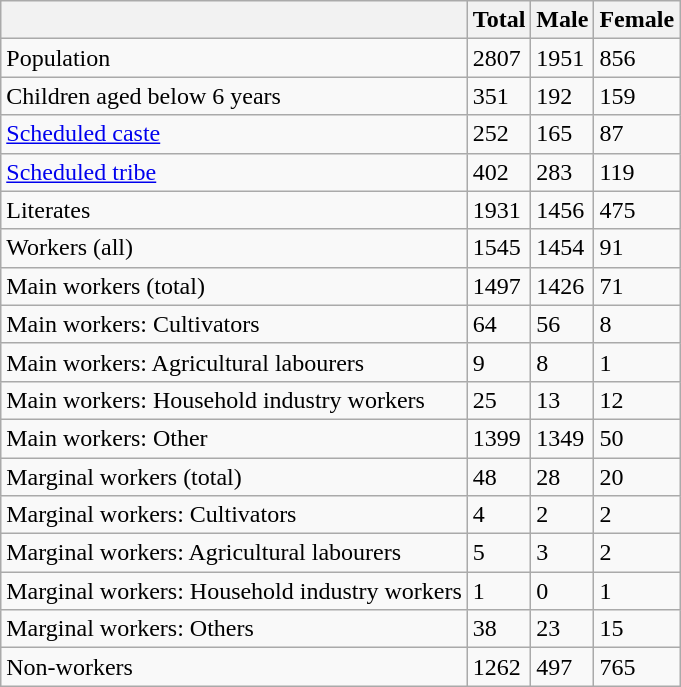<table class="wikitable sortable">
<tr>
<th></th>
<th>Total</th>
<th>Male</th>
<th>Female</th>
</tr>
<tr>
<td>Population</td>
<td>2807</td>
<td>1951</td>
<td>856</td>
</tr>
<tr>
<td>Children aged below 6 years</td>
<td>351</td>
<td>192</td>
<td>159</td>
</tr>
<tr>
<td><a href='#'>Scheduled caste</a></td>
<td>252</td>
<td>165</td>
<td>87</td>
</tr>
<tr>
<td><a href='#'>Scheduled tribe</a></td>
<td>402</td>
<td>283</td>
<td>119</td>
</tr>
<tr>
<td>Literates</td>
<td>1931</td>
<td>1456</td>
<td>475</td>
</tr>
<tr>
<td>Workers (all)</td>
<td>1545</td>
<td>1454</td>
<td>91</td>
</tr>
<tr>
<td>Main workers (total)</td>
<td>1497</td>
<td>1426</td>
<td>71</td>
</tr>
<tr>
<td>Main workers: Cultivators</td>
<td>64</td>
<td>56</td>
<td>8</td>
</tr>
<tr>
<td>Main workers: Agricultural labourers</td>
<td>9</td>
<td>8</td>
<td>1</td>
</tr>
<tr>
<td>Main workers: Household industry workers</td>
<td>25</td>
<td>13</td>
<td>12</td>
</tr>
<tr>
<td>Main workers: Other</td>
<td>1399</td>
<td>1349</td>
<td>50</td>
</tr>
<tr>
<td>Marginal workers (total)</td>
<td>48</td>
<td>28</td>
<td>20</td>
</tr>
<tr>
<td>Marginal workers: Cultivators</td>
<td>4</td>
<td>2</td>
<td>2</td>
</tr>
<tr>
<td>Marginal workers: Agricultural labourers</td>
<td>5</td>
<td>3</td>
<td>2</td>
</tr>
<tr>
<td>Marginal workers: Household industry workers</td>
<td>1</td>
<td>0</td>
<td>1</td>
</tr>
<tr>
<td>Marginal workers: Others</td>
<td>38</td>
<td>23</td>
<td>15</td>
</tr>
<tr>
<td>Non-workers</td>
<td>1262</td>
<td>497</td>
<td>765</td>
</tr>
</table>
